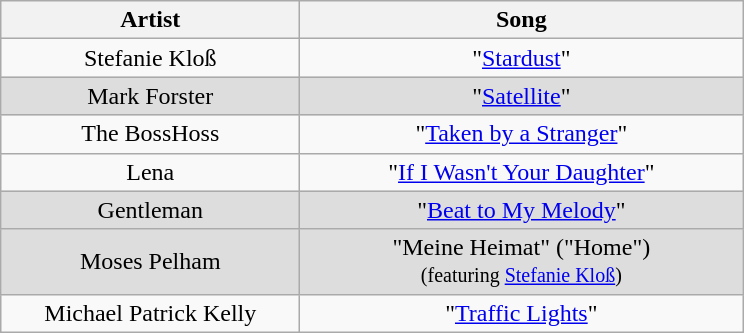<table class="wikitable plainrowheaders" style="text-align:center;" border="1">
<tr>
<th scope="col" rowspan="1" style="width:12em;">Artist</th>
<th scope="col" rowspan="1" style="width:18em;">Song</th>
</tr>
<tr>
<td scope="row">Stefanie Kloß</td>
<td>"<a href='#'>Stardust</a>"</td>
</tr>
<tr style="background:#ddd;">
<td scope="row">Mark Forster</td>
<td>"<a href='#'>Satellite</a>"</td>
</tr>
<tr>
<td scope="row">The BossHoss</td>
<td>"<a href='#'>Taken by a Stranger</a>"</td>
</tr>
<tr>
<td scope="row">Lena</td>
<td>"<a href='#'>If I Wasn't Your Daughter</a>"</td>
</tr>
<tr style="background:#ddd;">
<td scope="row">Gentleman</td>
<td>"<a href='#'>Beat to My Melody</a>"</td>
</tr>
<tr style="background:#ddd;">
<td scope="row">Moses Pelham</td>
<td>"Meine Heimat" ("Home") <br><small>(featuring <a href='#'>Stefanie Kloß</a>)</small></td>
</tr>
<tr>
<td scope="row">Michael Patrick Kelly</td>
<td>"<a href='#'>Traffic Lights</a>"</td>
</tr>
</table>
